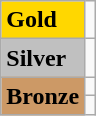<table class="wikitable">
<tr>
<td bgcolor="gold"><strong>Gold</strong></td>
<td></td>
</tr>
<tr>
<td bgcolor="silver"><strong>Silver</strong></td>
<td></td>
</tr>
<tr>
<td rowspan="2" bgcolor="#cc9966"><strong>Bronze</strong></td>
<td></td>
</tr>
<tr>
<td></td>
</tr>
</table>
